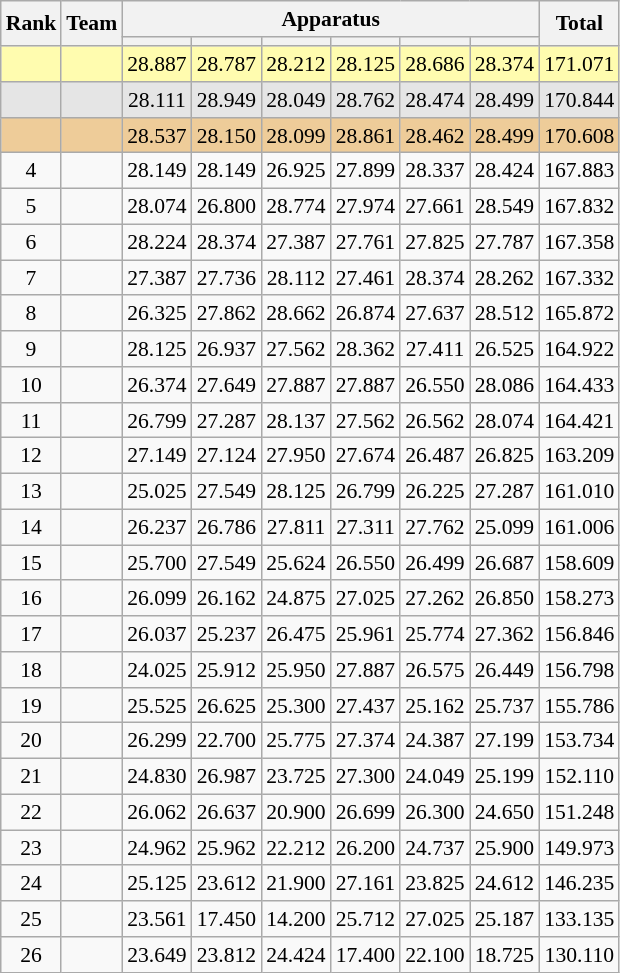<table class="wikitable" style="font-size:90%">
<tr>
<th rowspan=2>Rank</th>
<th rowspan=2>Team</th>
<th colspan =6>Apparatus</th>
<th rowspan=2>Total</th>
</tr>
<tr style="font-size:95%">
<th></th>
<th></th>
<th></th>
<th></th>
<th></th>
<th></th>
</tr>
<tr bgcolor=fffcaf align=center>
<td></td>
<td align=left></td>
<td>28.887</td>
<td>28.787</td>
<td>28.212</td>
<td>28.125</td>
<td>28.686</td>
<td>28.374</td>
<td>171.071</td>
</tr>
<tr bgcolor=e5e5e5 align=center>
<td></td>
<td align=left></td>
<td>28.111</td>
<td>28.949</td>
<td>28.049</td>
<td>28.762</td>
<td>28.474</td>
<td>28.499</td>
<td>170.844</td>
</tr>
<tr bgcolor=eecc99 align=center>
<td></td>
<td align=left></td>
<td>28.537</td>
<td>28.150</td>
<td>28.099</td>
<td>28.861</td>
<td>28.462</td>
<td>28.499</td>
<td>170.608</td>
</tr>
<tr align=center>
<td>4</td>
<td align=left></td>
<td>28.149</td>
<td>28.149</td>
<td>26.925</td>
<td>27.899</td>
<td>28.337</td>
<td>28.424</td>
<td>167.883</td>
</tr>
<tr align=center>
<td>5</td>
<td align=left></td>
<td>28.074</td>
<td>26.800</td>
<td>28.774</td>
<td>27.974</td>
<td>27.661</td>
<td>28.549</td>
<td>167.832</td>
</tr>
<tr align=center>
<td>6</td>
<td align=left></td>
<td>28.224</td>
<td>28.374</td>
<td>27.387</td>
<td>27.761</td>
<td>27.825</td>
<td>27.787</td>
<td>167.358</td>
</tr>
<tr align=center>
<td>7</td>
<td align=left></td>
<td>27.387</td>
<td>27.736</td>
<td>28.112</td>
<td>27.461</td>
<td>28.374</td>
<td>28.262</td>
<td>167.332</td>
</tr>
<tr align=center>
<td>8</td>
<td align=left></td>
<td>26.325</td>
<td>27.862</td>
<td>28.662</td>
<td>26.874</td>
<td>27.637</td>
<td>28.512</td>
<td>165.872</td>
</tr>
<tr align=center>
<td>9</td>
<td align=left></td>
<td>28.125</td>
<td>26.937</td>
<td>27.562</td>
<td>28.362</td>
<td>27.411</td>
<td>26.525</td>
<td>164.922</td>
</tr>
<tr align=center>
<td>10</td>
<td align=left></td>
<td>26.374</td>
<td>27.649</td>
<td>27.887</td>
<td>27.887</td>
<td>26.550</td>
<td>28.086</td>
<td>164.433</td>
</tr>
<tr align=center>
<td>11</td>
<td align=left></td>
<td>26.799</td>
<td>27.287</td>
<td>28.137</td>
<td>27.562</td>
<td>26.562</td>
<td>28.074</td>
<td>164.421</td>
</tr>
<tr align=center>
<td>12</td>
<td align=left></td>
<td>27.149</td>
<td>27.124</td>
<td>27.950</td>
<td>27.674</td>
<td>26.487</td>
<td>26.825</td>
<td>163.209</td>
</tr>
<tr align=center>
<td>13</td>
<td align=left></td>
<td>25.025</td>
<td>27.549</td>
<td>28.125</td>
<td>26.799</td>
<td>26.225</td>
<td>27.287</td>
<td>161.010</td>
</tr>
<tr align=center>
<td>14</td>
<td align=left></td>
<td>26.237</td>
<td>26.786</td>
<td>27.811</td>
<td>27.311</td>
<td>27.762</td>
<td>25.099</td>
<td>161.006</td>
</tr>
<tr align=center>
<td>15</td>
<td align=left></td>
<td>25.700</td>
<td>27.549</td>
<td>25.624</td>
<td>26.550</td>
<td>26.499</td>
<td>26.687</td>
<td>158.609</td>
</tr>
<tr align=center>
<td>16</td>
<td align=left></td>
<td>26.099</td>
<td>26.162</td>
<td>24.875</td>
<td>27.025</td>
<td>27.262</td>
<td>26.850</td>
<td>158.273</td>
</tr>
<tr align=center>
<td>17</td>
<td align=left></td>
<td>26.037</td>
<td>25.237</td>
<td>26.475</td>
<td>25.961</td>
<td>25.774</td>
<td>27.362</td>
<td>156.846</td>
</tr>
<tr align=center>
<td>18</td>
<td align=left></td>
<td>24.025</td>
<td>25.912</td>
<td>25.950</td>
<td>27.887</td>
<td>26.575</td>
<td>26.449</td>
<td>156.798</td>
</tr>
<tr align=center>
<td>19</td>
<td align=left></td>
<td>25.525</td>
<td>26.625</td>
<td>25.300</td>
<td>27.437</td>
<td>25.162</td>
<td>25.737</td>
<td>155.786</td>
</tr>
<tr align=center>
<td>20</td>
<td align=left></td>
<td>26.299</td>
<td>22.700</td>
<td>25.775</td>
<td>27.374</td>
<td>24.387</td>
<td>27.199</td>
<td>153.734</td>
</tr>
<tr align=center>
<td>21</td>
<td align=left></td>
<td>24.830</td>
<td>26.987</td>
<td>23.725</td>
<td>27.300</td>
<td>24.049</td>
<td>25.199</td>
<td>152.110</td>
</tr>
<tr align=center>
<td>22</td>
<td align=left></td>
<td>26.062</td>
<td>26.637</td>
<td>20.900</td>
<td>26.699</td>
<td>26.300</td>
<td>24.650</td>
<td>151.248</td>
</tr>
<tr align=center>
<td>23</td>
<td align=left></td>
<td>24.962</td>
<td>25.962</td>
<td>22.212</td>
<td>26.200</td>
<td>24.737</td>
<td>25.900</td>
<td>149.973</td>
</tr>
<tr align=center>
<td>24</td>
<td align=left></td>
<td>25.125</td>
<td>23.612</td>
<td>21.900</td>
<td>27.161</td>
<td>23.825</td>
<td>24.612</td>
<td>146.235</td>
</tr>
<tr align=center>
<td>25</td>
<td align=left></td>
<td>23.561</td>
<td>17.450</td>
<td>14.200</td>
<td>25.712</td>
<td>27.025</td>
<td>25.187</td>
<td>133.135</td>
</tr>
<tr align=center>
<td>26</td>
<td align=left></td>
<td>23.649</td>
<td>23.812</td>
<td>24.424</td>
<td>17.400</td>
<td>22.100</td>
<td>18.725</td>
<td>130.110</td>
</tr>
</table>
